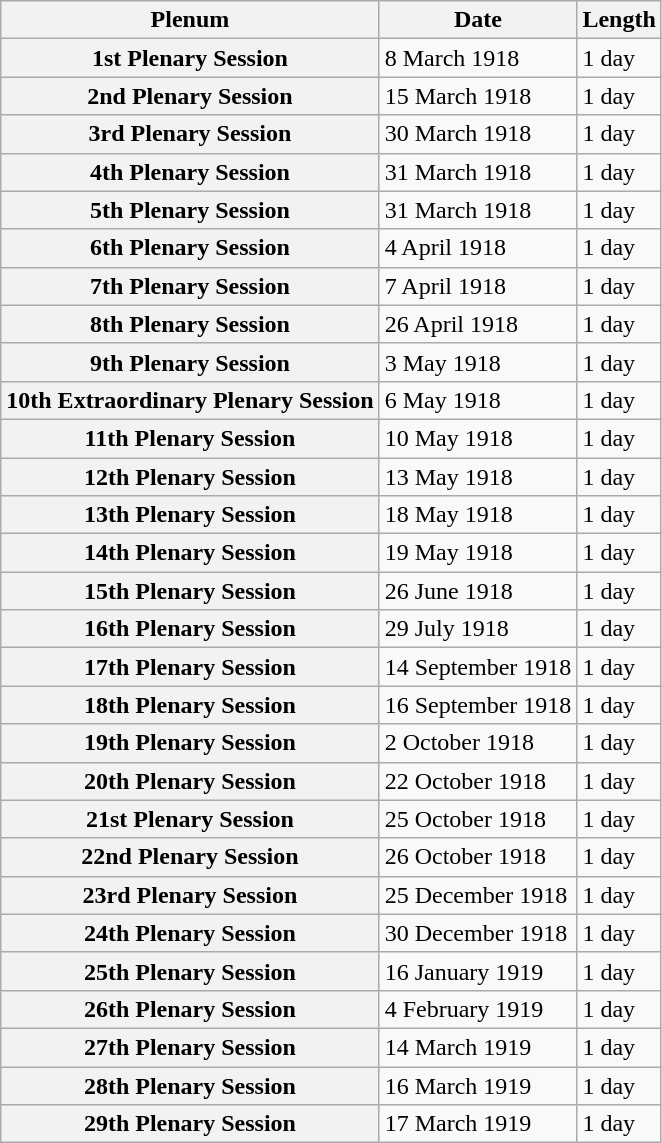<table class="wikitable sortable plainrowheaders">
<tr>
<th scope="col">Plenum</th>
<th scope="col">Date</th>
<th scope="col">Length</th>
</tr>
<tr>
<th scope="row">1st Plenary Session</th>
<td data-sort-value="1">8 March 1918</td>
<td>1 day</td>
</tr>
<tr>
<th scope="row">2nd Plenary Session</th>
<td data-sort-value="2">15 March 1918</td>
<td>1 day</td>
</tr>
<tr>
<th scope="row">3rd Plenary Session</th>
<td data-sort-value="3">30 March 1918</td>
<td>1 day</td>
</tr>
<tr>
<th scope="row">4th Plenary Session</th>
<td data-sort-value="4">31 March 1918</td>
<td>1 day</td>
</tr>
<tr>
<th scope="row">5th Plenary Session</th>
<td data-sort-value="5">31 March 1918</td>
<td>1 day</td>
</tr>
<tr>
<th scope="row">6th Plenary Session</th>
<td data-sort-value="6">4 April 1918</td>
<td>1 day</td>
</tr>
<tr>
<th scope="row">7th Plenary Session</th>
<td data-sort-value="7">7 April 1918</td>
<td>1 day</td>
</tr>
<tr>
<th scope="row">8th Plenary Session</th>
<td data-sort-value="8">26 April 1918</td>
<td>1 day</td>
</tr>
<tr>
<th scope="row">9th Plenary Session</th>
<td data-sort-value="9">3 May 1918</td>
<td>1 day</td>
</tr>
<tr>
<th scope="row">10th Extraordinary Plenary Session</th>
<td data-sort-value="10">6 May 1918</td>
<td>1 day</td>
</tr>
<tr>
<th scope="row">11th Plenary Session</th>
<td data-sort-value="11">10 May 1918</td>
<td>1 day</td>
</tr>
<tr>
<th scope="row">12th Plenary Session</th>
<td data-sort-value="12">13 May 1918</td>
<td>1 day</td>
</tr>
<tr>
<th scope="row">13th Plenary Session</th>
<td data-sort-value="13">18 May 1918</td>
<td>1 day</td>
</tr>
<tr>
<th scope="row">14th Plenary Session</th>
<td data-sort-value="14">19 May 1918</td>
<td>1 day</td>
</tr>
<tr>
<th scope="row">15th Plenary Session</th>
<td data-sort-value="15">26 June 1918</td>
<td>1 day</td>
</tr>
<tr>
<th scope="row">16th Plenary Session</th>
<td data-sort-value="16">29 July 1918</td>
<td>1 day</td>
</tr>
<tr>
<th scope="row">17th Plenary Session</th>
<td data-sort-value="17">14 September 1918</td>
<td>1 day</td>
</tr>
<tr>
<th scope="row">18th Plenary Session</th>
<td data-sort-value="18">16 September 1918</td>
<td>1 day</td>
</tr>
<tr>
<th scope="row">19th Plenary Session</th>
<td data-sort-value="19">2 October 1918</td>
<td>1 day</td>
</tr>
<tr>
<th scope="row">20th Plenary Session</th>
<td data-sort-value="20">22 October 1918</td>
<td>1 day</td>
</tr>
<tr>
<th scope="row">21st Plenary Session</th>
<td data-sort-value="21">25 October 1918</td>
<td>1 day</td>
</tr>
<tr>
<th scope="row">22nd Plenary Session</th>
<td data-sort-value="22">26 October 1918</td>
<td>1 day</td>
</tr>
<tr>
<th scope="row">23rd Plenary Session</th>
<td data-sort-value="23">25 December 1918</td>
<td>1 day</td>
</tr>
<tr>
<th scope="row">24th Plenary Session</th>
<td data-sort-value="24">30 December 1918</td>
<td>1 day</td>
</tr>
<tr>
<th scope="row">25th Plenary Session</th>
<td data-sort-value="25">16 January 1919</td>
<td>1 day</td>
</tr>
<tr>
<th scope="row">26th Plenary Session</th>
<td data-sort-value="26">4 February 1919</td>
<td>1 day</td>
</tr>
<tr>
<th scope="row">27th Plenary Session</th>
<td data-sort-value="27">14 March 1919</td>
<td>1 day</td>
</tr>
<tr>
<th scope="row">28th Plenary Session</th>
<td data-sort-value="28">16 March 1919</td>
<td>1 day</td>
</tr>
<tr>
<th scope="row">29th Plenary Session</th>
<td data-sort-value="29">17 March 1919</td>
<td>1 day</td>
</tr>
</table>
